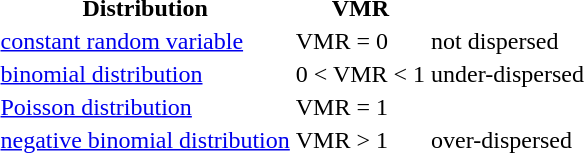<table>
<tr>
<th>Distribution</th>
<th>VMR</th>
<th></th>
</tr>
<tr>
<td><a href='#'>constant random variable</a></td>
<td>VMR = 0</td>
<td>not dispersed</td>
</tr>
<tr>
<td><a href='#'>binomial distribution</a></td>
<td>0 < VMR < 1</td>
<td>under-dispersed</td>
</tr>
<tr>
<td><a href='#'>Poisson distribution</a></td>
<td>VMR = 1</td>
<td></td>
</tr>
<tr>
<td><a href='#'>negative binomial distribution</a></td>
<td>VMR > 1</td>
<td>over-dispersed</td>
</tr>
</table>
